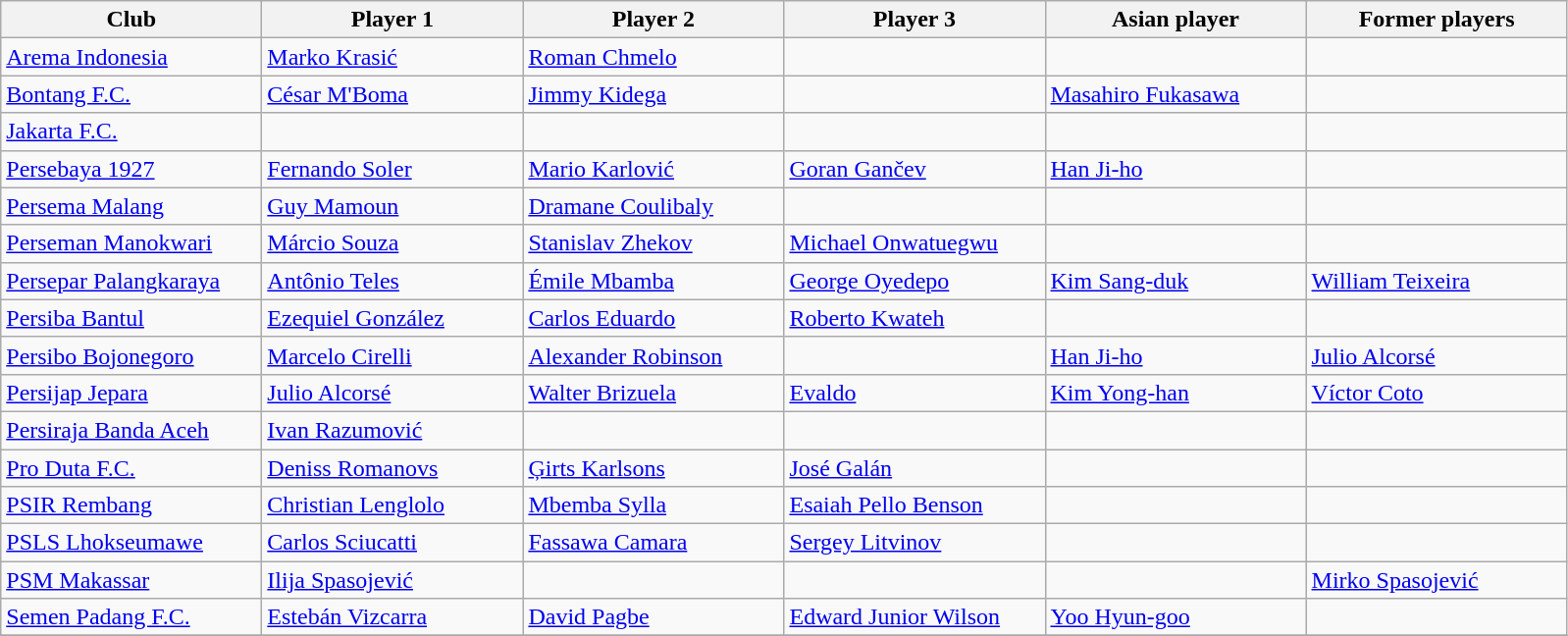<table class="wikitable">
<tr>
<th width="170">Club</th>
<th width="170">Player 1</th>
<th width="170">Player 2</th>
<th width="170">Player 3</th>
<th width="170">Asian player</th>
<th width="170">Former players</th>
</tr>
<tr>
<td><a href='#'>Arema Indonesia</a></td>
<td> <a href='#'>Marko Krasić</a></td>
<td> <a href='#'>Roman Chmelo</a></td>
<td></td>
<td></td>
<td></td>
</tr>
<tr>
<td><a href='#'>Bontang F.C.</a></td>
<td> <a href='#'>César M'Boma</a></td>
<td> <a href='#'>Jimmy Kidega</a></td>
<td></td>
<td> <a href='#'>Masahiro Fukasawa</a></td>
<td></td>
</tr>
<tr>
<td><a href='#'>Jakarta F.C.</a></td>
<td></td>
<td></td>
<td></td>
<td></td>
<td></td>
</tr>
<tr>
<td><a href='#'>Persebaya 1927</a></td>
<td> <a href='#'>Fernando Soler</a></td>
<td> <a href='#'>Mario Karlović</a></td>
<td> <a href='#'>Goran Gančev</a></td>
<td> <a href='#'>Han Ji-ho</a></td>
<td></td>
</tr>
<tr>
<td><a href='#'>Persema Malang</a></td>
<td> <a href='#'>Guy Mamoun</a></td>
<td> <a href='#'>Dramane Coulibaly</a></td>
<td></td>
<td></td>
<td></td>
</tr>
<tr>
<td><a href='#'>Perseman Manokwari</a></td>
<td> <a href='#'>Márcio Souza</a></td>
<td> <a href='#'>Stanislav Zhekov</a></td>
<td> <a href='#'>Michael Onwatuegwu</a></td>
<td></td>
<td></td>
</tr>
<tr>
<td><a href='#'>Persepar Palangkaraya</a></td>
<td> <a href='#'>Antônio Teles</a></td>
<td> <a href='#'>Émile Mbamba</a></td>
<td> <a href='#'>George Oyedepo</a></td>
<td> <a href='#'>Kim Sang-duk</a></td>
<td> <a href='#'>William Teixeira</a></td>
</tr>
<tr>
<td><a href='#'>Persiba Bantul</a></td>
<td> <a href='#'>Ezequiel González</a></td>
<td> <a href='#'>Carlos Eduardo</a></td>
<td> <a href='#'>Roberto Kwateh</a></td>
<td></td>
<td></td>
</tr>
<tr>
<td><a href='#'>Persibo Bojonegoro</a></td>
<td> <a href='#'>Marcelo Cirelli</a></td>
<td> <a href='#'>Alexander Robinson</a></td>
<td></td>
<td> <a href='#'>Han Ji-ho</a></td>
<td> <a href='#'>Julio Alcorsé</a></td>
</tr>
<tr>
<td><a href='#'>Persijap Jepara</a></td>
<td> <a href='#'>Julio Alcorsé</a></td>
<td> <a href='#'>Walter Brizuela</a></td>
<td> <a href='#'>Evaldo</a></td>
<td> <a href='#'>Kim Yong-han</a></td>
<td> <a href='#'>Víctor Coto</a></td>
</tr>
<tr>
<td><a href='#'>Persiraja Banda Aceh</a></td>
<td> <a href='#'>Ivan Razumović</a></td>
<td></td>
<td></td>
<td></td>
<td></td>
</tr>
<tr>
<td><a href='#'>Pro Duta F.C.</a></td>
<td> <a href='#'>Deniss Romanovs</a></td>
<td> <a href='#'>Ģirts Karlsons</a></td>
<td> <a href='#'>José Galán</a></td>
<td></td>
<td></td>
</tr>
<tr>
<td><a href='#'>PSIR Rembang</a></td>
<td> <a href='#'>Christian Lenglolo</a></td>
<td> <a href='#'>Mbemba Sylla</a></td>
<td> <a href='#'>Esaiah Pello Benson</a></td>
<td></td>
<td></td>
</tr>
<tr>
<td><a href='#'>PSLS Lhokseumawe</a></td>
<td> <a href='#'>Carlos Sciucatti</a></td>
<td> <a href='#'>Fassawa Camara</a></td>
<td> <a href='#'>Sergey Litvinov</a></td>
<td></td>
<td></td>
</tr>
<tr>
<td><a href='#'>PSM Makassar</a></td>
<td> <a href='#'>Ilija Spasojević</a></td>
<td></td>
<td></td>
<td></td>
<td> <a href='#'>Mirko Spasojević</a></td>
</tr>
<tr>
<td><a href='#'>Semen Padang F.C.</a></td>
<td> <a href='#'>Estebán Vizcarra</a></td>
<td> <a href='#'>David Pagbe</a></td>
<td> <a href='#'>Edward Junior Wilson</a></td>
<td> <a href='#'>Yoo Hyun-goo</a></td>
<td></td>
</tr>
<tr>
</tr>
</table>
